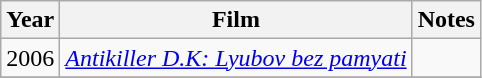<table class="wikitable sortable">
<tr>
<th>Year</th>
<th>Film</th>
<th class=unsortable>Notes</th>
</tr>
<tr>
<td>2006</td>
<td><em><a href='#'>Antikiller D.K: Lyubov bez pamyati</a></em></td>
<td></td>
</tr>
<tr>
</tr>
</table>
